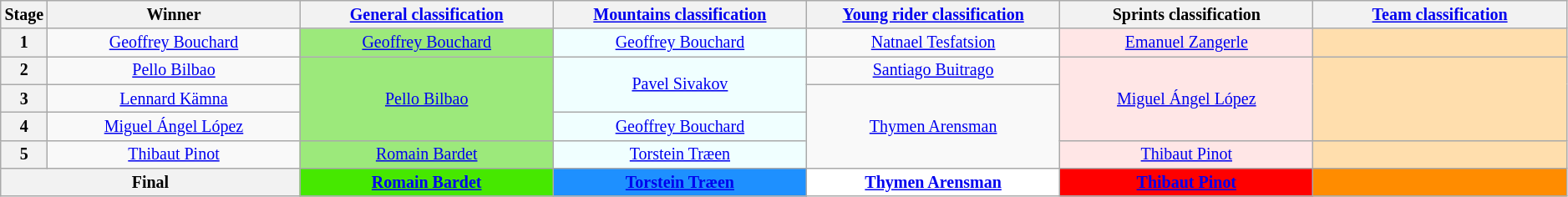<table class="wikitable" style="text-align: center; font-size:smaller;">
<tr>
<th width="1%">Stage</th>
<th width="16.5%">Winner</th>
<th width="16.5%"><a href='#'>General classification</a><br></th>
<th width="16.5%"><a href='#'>Mountains classification</a><br></th>
<th width="16.5%"><a href='#'>Young rider classification</a><br></th>
<th width="16.5%">Sprints classification<br></th>
<th width="16.5%"><a href='#'>Team classification</a></th>
</tr>
<tr>
<th>1</th>
<td><a href='#'>Geoffrey Bouchard</a></td>
<td style="background:#9CE97B;"><a href='#'>Geoffrey Bouchard</a></td>
<td style="background:azure;"><a href='#'>Geoffrey Bouchard</a></td>
<td style="background:offwhite;"><a href='#'>Natnael Tesfatsion</a></td>
<td style="background:#FFE6E6;"><a href='#'>Emanuel Zangerle</a></td>
<td style="background:navajowhite;"></td>
</tr>
<tr>
<th>2</th>
<td><a href='#'>Pello Bilbao</a></td>
<td style="background:#9CE97B;" rowspan=3><a href='#'>Pello Bilbao</a></td>
<td style="background:azure;" rowspan=2><a href='#'>Pavel Sivakov</a></td>
<td style="background:offwhite;"><a href='#'>Santiago Buitrago</a></td>
<td style="background:#FFE6E6;" rowspan=3><a href='#'>Miguel Ángel López</a></td>
<td style="background:navajowhite;" rowspan=3></td>
</tr>
<tr>
<th>3</th>
<td><a href='#'>Lennard Kämna</a></td>
<td style="background:offwhite;" rowspan=3><a href='#'>Thymen Arensman</a></td>
</tr>
<tr>
<th>4</th>
<td><a href='#'>Miguel Ángel López</a></td>
<td style="background:azure;"><a href='#'>Geoffrey Bouchard</a></td>
</tr>
<tr>
<th>5</th>
<td><a href='#'>Thibaut Pinot</a></td>
<td style="background:#9CE97B;"><a href='#'>Romain Bardet</a></td>
<td style="background:azure;"><a href='#'>Torstein Træen</a></td>
<td style="background:#FFE6E6;"><a href='#'>Thibaut Pinot</a></td>
<td style="background:navajowhite;"></td>
</tr>
<tr>
<th colspan="2">Final</th>
<th style="background:#46E800;"><a href='#'>Romain Bardet</a></th>
<th style="background:dodgerblue;"><a href='#'>Torstein Træen</a></th>
<th style="background:white;"><a href='#'>Thymen Arensman</a></th>
<th style="background:#f00;"><a href='#'>Thibaut Pinot</a></th>
<th style="background:#FF8C00;"></th>
</tr>
</table>
